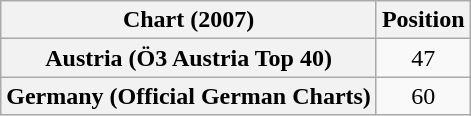<table class="wikitable sortable plainrowheaders" style="text-align:center">
<tr>
<th scope="col">Chart (2007)</th>
<th scope="col">Position</th>
</tr>
<tr>
<th scope="row">Austria (Ö3 Austria Top 40)</th>
<td>47</td>
</tr>
<tr>
<th scope="row">Germany (Official German Charts)</th>
<td>60</td>
</tr>
</table>
